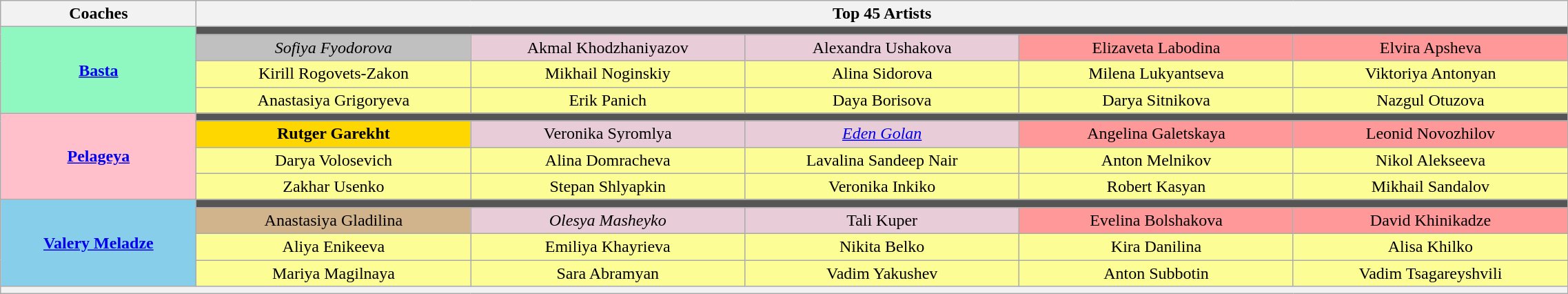<table class="wikitable" style="text-align:center; width:120%;">
<tr>
<th scope="col" width="10%">Coaches</th>
<th scope="col" width="90%" colspan="10">Top 45 Artists</th>
</tr>
<tr>
<th rowspan=4 style="background:#8ff7c0;"><a href='#'>Basta</a></th>
<td colspan=6 style="background:#555555;"></td>
</tr>
<tr>
<td width="14%" style="background:silver;"><em>Sofiya Fyodorova</em></td>
<td width="14%" style="background:#E8CCD7;">Akmal Khodzhaniyazov</td>
<td width="14%" style="background:#E8CCD7;">Alexandra Ushakova</td>
<td width="14%" style="background:#FF9999;">Elizaveta Labodina</td>
<td width="14%" style="background:#FF9999;">Elvira Apsheva</td>
</tr>
<tr>
<td style="background:#FDFD96;">Kirill Rogovets-Zakon</td>
<td style="background:#FDFD96;">Mikhail Noginskiy</td>
<td style="background:#FDFD96;">Alina Sidorova</td>
<td style="background:#FDFD96;">Milena Lukyantseva</td>
<td style="background:#FDFD96;">Viktoriya Antonyan</td>
</tr>
<tr>
<td style="background:#FDFD96;">Anastasiya Grigoryeva</td>
<td style="background:#FDFD96;">Erik Panich</td>
<td style="background:#FDFD96;">Daya Borisova</td>
<td style="background:#FDFD96;">Darya Sitnikova</td>
<td style="background:#FDFD96;">Nazgul Otuzova</td>
</tr>
<tr>
<th rowspan=4 style="background:pink;"><a href='#'>Pelageya</a></th>
<td colspan="6" style="background:#555555"></td>
</tr>
<tr>
<td style="background:gold;"><strong>Rutger Garekht</strong></td>
<td style="background:#E8CCD7;">Veronika Syromlya</td>
<td style="background:#E8CCD7;"><em><a href='#'>Eden Golan</a></em></td>
<td style="background:#FF9999;">Angelina Galetskaya</td>
<td style="background:#FF9999;">Leonid Novozhilov</td>
</tr>
<tr>
<td style="background:#FDFD96;">Darya Volosevich</td>
<td style="background:#FDFD96;">Alina Domracheva</td>
<td style="background:#FDFD96;">Lavalina Sandeep Nair</td>
<td style="background:#FDFD96;">Anton Melnikov</td>
<td style="background:#FDFD96;">Nikol Alekseeva</td>
</tr>
<tr>
<td style="background:#FDFD96;">Zakhar Usenko</td>
<td style="background:#FDFD96;">Stepan Shlyapkin</td>
<td style="background:#FDFD96;">Veronika Inkiko</td>
<td style="background:#FDFD96;">Robert Kasyan</td>
<td style="background:#FDFD96;">Mikhail Sandalov</td>
</tr>
<tr>
<th rowspan=4 style="background:#87ceeb;"><a href='#'>Valery Meladze</a></th>
<td colspan=6 style="background:#555555"></td>
</tr>
<tr>
<td style="background:tan;">Anastasiya Gladilina</td>
<td style="background:#E8CCD7;"><em>Olesya Masheyko</em></td>
<td style="background:#E8CCD7;">Tali Kuper</td>
<td style="background:#FF9999;">Evelina Bolshakova</td>
<td style="background:#FF9999;">David Khinikadze</td>
</tr>
<tr>
<td style="background:#FDFD96;">Aliya Enikeeva</td>
<td style="background:#FDFD96;">Emiliya Khayrieva</td>
<td style="background:#FDFD96;">Nikita Belko</td>
<td style="background:#FDFD96;">Kira Danilina</td>
<td style="background:#FDFD96;">Alisa Khilko</td>
</tr>
<tr>
<td style="background:#FDFD96;">Mariya Magilnaya</td>
<td style="background:#FDFD96;">Sara Abramyan</td>
<td style="background:#FDFD96;">Vadim Yakushev</td>
<td style="background:#FDFD96;">Anton Subbotin</td>
<td style="background:#FDFD96;">Vadim Tsagareyshvili</td>
</tr>
<tr>
<th style="font-size:90%; line-height:12px;" colspan="6"></th>
</tr>
</table>
